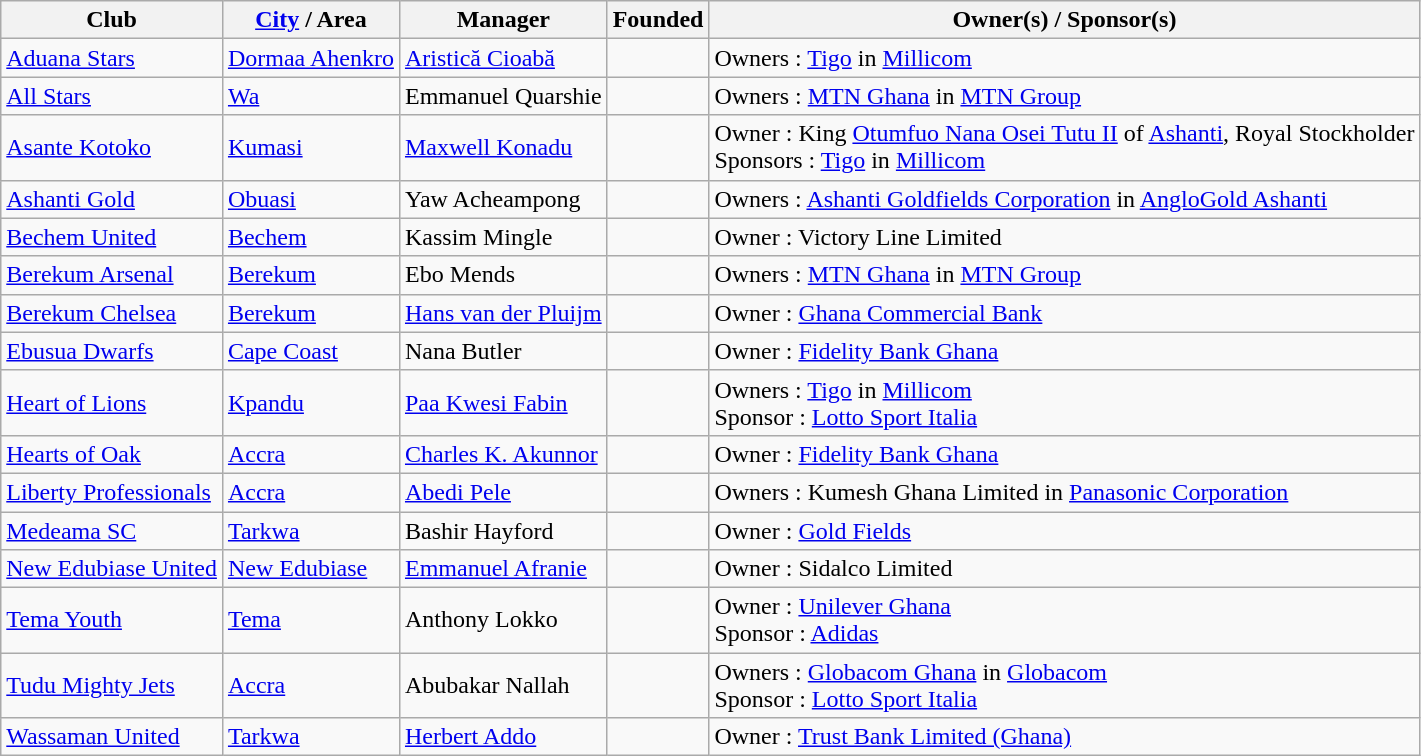<table class="wikitable" style="text-align:left">
<tr>
<th>Club</th>
<th><a href='#'>City</a> / Area</th>
<th>Manager</th>
<th>Founded</th>
<th>Owner(s) / Sponsor(s)</th>
</tr>
<tr>
<td> <a href='#'>Aduana Stars</a></td>
<td> <a href='#'>Dormaa Ahenkro</a></td>
<td> <a href='#'>Aristică Cioabă</a></td>
<td></td>
<td>Owners : <a href='#'>Tigo</a> in <a href='#'>Millicom</a></td>
</tr>
<tr>
<td> <a href='#'>All Stars</a></td>
<td> <a href='#'>Wa</a></td>
<td> Emmanuel Quarshie</td>
<td></td>
<td>Owners : <a href='#'>MTN Ghana</a> in <a href='#'>MTN Group</a></td>
</tr>
<tr>
<td> <a href='#'>Asante Kotoko</a></td>
<td> <a href='#'>Kumasi</a></td>
<td> <a href='#'>Maxwell Konadu</a></td>
<td></td>
<td>Owner : King <a href='#'>Otumfuo Nana Osei Tutu II</a> of <a href='#'>Ashanti</a>, Royal Stockholder <br> Sponsors : <a href='#'>Tigo</a> in <a href='#'>Millicom</a></td>
</tr>
<tr>
<td> <a href='#'>Ashanti Gold</a></td>
<td> <a href='#'>Obuasi</a></td>
<td> Yaw Acheampong</td>
<td></td>
<td>Owners : <a href='#'>Ashanti Goldfields Corporation</a> in <a href='#'>AngloGold Ashanti</a></td>
</tr>
<tr>
<td> <a href='#'>Bechem United</a></td>
<td> <a href='#'>Bechem</a></td>
<td> Kassim Mingle</td>
<td></td>
<td>Owner : Victory Line Limited</td>
</tr>
<tr>
<td> <a href='#'>Berekum Arsenal</a></td>
<td> <a href='#'>Berekum</a></td>
<td> Ebo Mends</td>
<td></td>
<td>Owners : <a href='#'>MTN Ghana</a> in <a href='#'>MTN Group</a></td>
</tr>
<tr>
<td> <a href='#'>Berekum Chelsea</a></td>
<td> <a href='#'>Berekum</a></td>
<td> <a href='#'>Hans van der Pluijm</a></td>
<td></td>
<td>Owner : <a href='#'>Ghana Commercial Bank</a></td>
</tr>
<tr>
<td> <a href='#'>Ebusua Dwarfs</a></td>
<td> <a href='#'>Cape Coast</a></td>
<td> Nana Butler</td>
<td></td>
<td>Owner : <a href='#'>Fidelity Bank Ghana</a></td>
</tr>
<tr>
<td> <a href='#'>Heart of Lions</a></td>
<td> <a href='#'>Kpandu</a></td>
<td> <a href='#'>Paa Kwesi Fabin</a></td>
<td></td>
<td>Owners : <a href='#'>Tigo</a> in <a href='#'>Millicom</a> <br> Sponsor : <a href='#'>Lotto Sport Italia</a></td>
</tr>
<tr>
<td> <a href='#'>Hearts of Oak</a></td>
<td> <a href='#'>Accra</a></td>
<td> <a href='#'>Charles K. Akunnor</a></td>
<td></td>
<td>Owner : <a href='#'>Fidelity Bank Ghana</a></td>
</tr>
<tr>
<td> <a href='#'>Liberty Professionals</a></td>
<td> <a href='#'>Accra</a></td>
<td> <a href='#'>Abedi Pele</a></td>
<td></td>
<td>Owners : Kumesh Ghana Limited in <a href='#'>Panasonic Corporation</a></td>
</tr>
<tr>
<td> <a href='#'>Medeama SC</a></td>
<td> <a href='#'>Tarkwa</a></td>
<td> Bashir Hayford</td>
<td></td>
<td>Owner : <a href='#'>Gold Fields</a></td>
</tr>
<tr>
<td> <a href='#'>New Edubiase United</a></td>
<td> <a href='#'>New Edubiase</a></td>
<td> <a href='#'>Emmanuel Afranie</a></td>
<td></td>
<td>Owner :  Sidalco Limited</td>
</tr>
<tr>
<td> <a href='#'>Tema Youth</a></td>
<td> <a href='#'>Tema</a></td>
<td> Anthony Lokko</td>
<td></td>
<td>Owner : <a href='#'>Unilever Ghana</a> <br> Sponsor : <a href='#'>Adidas</a></td>
</tr>
<tr>
<td> <a href='#'>Tudu Mighty Jets</a></td>
<td> <a href='#'>Accra</a></td>
<td> Abubakar Nallah</td>
<td></td>
<td>Owners : <a href='#'>Globacom Ghana</a> in <a href='#'>Globacom</a> <br> Sponsor : <a href='#'>Lotto Sport Italia</a></td>
</tr>
<tr>
<td> <a href='#'>Wassaman United</a></td>
<td> <a href='#'>Tarkwa</a></td>
<td> <a href='#'>Herbert Addo</a></td>
<td></td>
<td>Owner : <a href='#'>Trust Bank Limited (Ghana)</a></td>
</tr>
</table>
